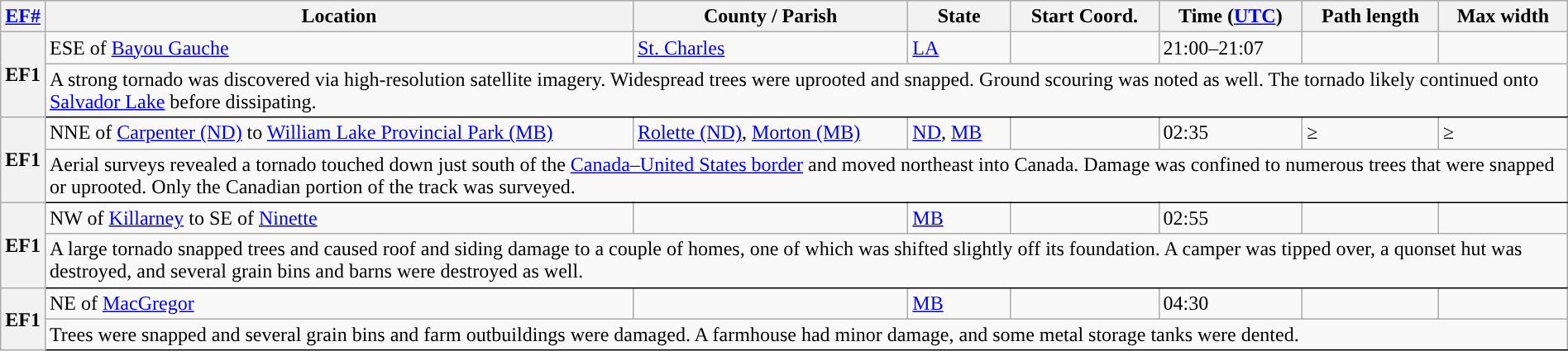<table class="wikitable sortable" style="width:100%;">
<tr>
<th scope="col" width="2%" align="center"><a href='#'>EF#</a></th>
<th scope="col" align="center" class="unsortable">Location</th>
<th scope="col" align="center" class="unsortable">County / Parish</th>
<th scope="col" align="center">State</th>
<th scope="col" align="center">Start Coord.</th>
<th scope="col" align="center">Time (<a href='#'>UTC</a>)</th>
<th scope="col" align="center">Path length</th>
<th scope="col" align="center">Max width</th>
</tr>
<tr>
<th scope="row" rowspan="2" style="background-color:#">EF1</th>
<td>ESE of <a href='#'>Bayou Gauche</a></td>
<td><a href='#'>St. Charles</a></td>
<td><a href='#'>LA</a></td>
<td></td>
<td>21:00–21:07</td>
<td></td>
<td></td>
</tr>
<tr class="expand-child">
<td colspan="7" style=" border-bottom: 1px solid black;">A strong tornado was discovered via high-resolution satellite imagery. Widespread trees were uprooted and snapped. Ground scouring was noted as well. The tornado likely continued onto <a href='#'>Salvador Lake</a> before dissipating.</td>
</tr>
<tr>
<th scope="row" rowspan="2" style="background-color:#">EF1</th>
<td>NNE of <a href='#'>Carpenter (ND)</a> to <a href='#'>William Lake Provincial Park (MB)</a></td>
<td><a href='#'>Rolette (ND)</a>, <a href='#'>Morton (MB)</a></td>
<td><a href='#'>ND</a>, <a href='#'>MB</a></td>
<td></td>
<td>02:35</td>
<td>≥</td>
<td>≥</td>
</tr>
<tr class="expand-child">
<td colspan="7" style=" border-bottom: 1px solid black;">Aerial surveys revealed a tornado touched down just south of the <a href='#'>Canada–United States border</a> and moved northeast into Canada. Damage was confined to numerous trees that were snapped or uprooted. Only the Canadian portion of the track was surveyed.</td>
</tr>
<tr>
<th scope="row" rowspan="2" style="background-color:#">EF1</th>
<td>NW of <a href='#'>Killarney</a> to SE of <a href='#'>Ninette</a></td>
<td></td>
<td><a href='#'>MB</a></td>
<td></td>
<td>02:55</td>
<td></td>
<td></td>
</tr>
<tr class="expand-child">
<td colspan="7" style=" border-bottom: 1px solid black;">A large tornado snapped trees and caused roof and siding damage to a couple of homes, one of which was shifted slightly off its foundation. A camper was tipped over, a quonset hut was destroyed, and several grain bins and barns were destroyed as well.</td>
</tr>
<tr>
<th scope="row" rowspan="2" style="background-color:#">EF1</th>
<td>NE of <a href='#'>MacGregor</a></td>
<td></td>
<td><a href='#'>MB</a></td>
<td></td>
<td>04:30</td>
<td></td>
<td></td>
</tr>
<tr class="expand-child">
<td colspan="7" style=" border-bottom: 1px solid black;">Trees were snapped and several grain bins and farm outbuildings were damaged. A farmhouse had minor damage, and some metal storage tanks were dented.</td>
</tr>
</table>
